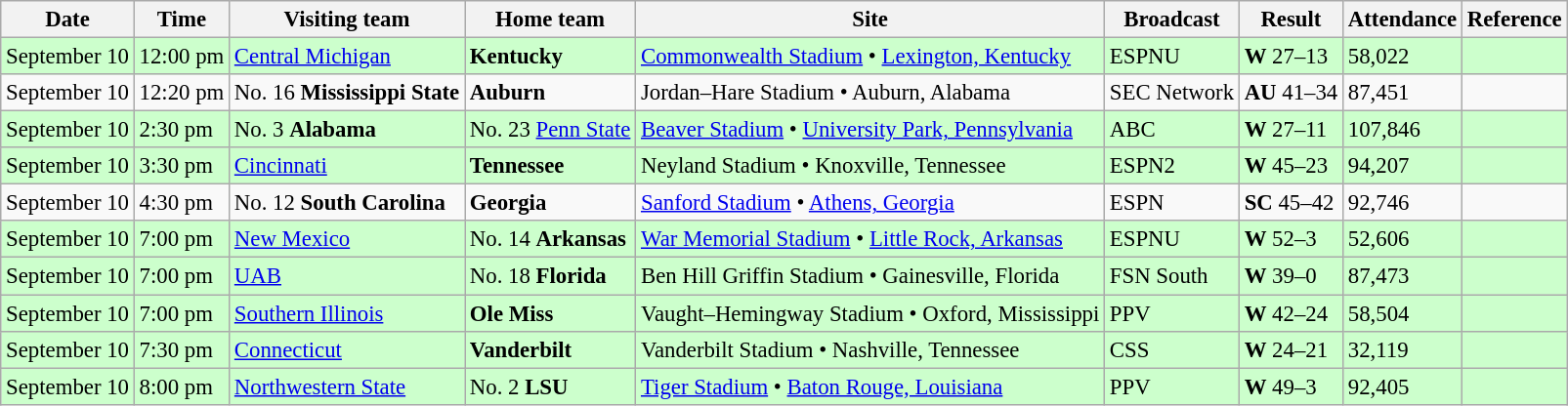<table class="wikitable" style="font-size:95%;">
<tr>
<th>Date</th>
<th>Time</th>
<th>Visiting team</th>
<th>Home team</th>
<th>Site</th>
<th>Broadcast</th>
<th>Result</th>
<th>Attendance</th>
<th class="unsortable">Reference</th>
</tr>
<tr bgcolor=ccffcc>
<td>September 10</td>
<td>12:00 pm</td>
<td><a href='#'>Central Michigan</a></td>
<td><strong>Kentucky</strong></td>
<td><a href='#'>Commonwealth Stadium</a> • <a href='#'>Lexington, Kentucky</a></td>
<td>ESPNU</td>
<td><strong>W</strong> 27–13</td>
<td>58,022</td>
<td align="center"></td>
</tr>
<tr bgcolor=>
<td>September 10</td>
<td>12:20 pm</td>
<td>No. 16 <strong>Mississippi State</strong></td>
<td><strong>Auburn</strong></td>
<td>Jordan–Hare Stadium • Auburn, Alabama</td>
<td>SEC Network</td>
<td><strong>AU</strong> 41–34</td>
<td>87,451</td>
<td align="center"></td>
</tr>
<tr bgcolor=ccffcc>
<td>September 10</td>
<td>2:30 pm</td>
<td>No. 3 <strong>Alabama</strong></td>
<td>No. 23 <a href='#'>Penn State</a></td>
<td><a href='#'>Beaver Stadium</a> • <a href='#'>University Park, Pennsylvania</a></td>
<td>ABC</td>
<td><strong>W</strong> 27–11</td>
<td>107,846</td>
<td align="center"></td>
</tr>
<tr bgcolor=ccffcc>
<td>September 10</td>
<td>3:30 pm</td>
<td><a href='#'>Cincinnati</a></td>
<td><strong>Tennessee</strong></td>
<td>Neyland Stadium • Knoxville, Tennessee</td>
<td>ESPN2</td>
<td><strong>W</strong> 45–23</td>
<td>94,207</td>
<td align="center"></td>
</tr>
<tr bgcolor=>
<td>September 10</td>
<td>4:30 pm</td>
<td>No. 12 <strong>South Carolina</strong></td>
<td><strong>Georgia</strong></td>
<td><a href='#'>Sanford Stadium</a> • <a href='#'>Athens, Georgia</a></td>
<td>ESPN</td>
<td><strong>SC</strong> 45–42</td>
<td>92,746</td>
<td align="center"></td>
</tr>
<tr bgcolor=ccffcc>
<td>September 10</td>
<td>7:00 pm</td>
<td><a href='#'>New Mexico</a></td>
<td>No. 14 <strong>Arkansas</strong></td>
<td><a href='#'>War Memorial Stadium</a> • <a href='#'>Little Rock, Arkansas</a></td>
<td>ESPNU</td>
<td><strong>W</strong> 52–3</td>
<td>52,606</td>
<td align="center"></td>
</tr>
<tr bgcolor=ccffcc>
<td>September 10</td>
<td>7:00 pm</td>
<td><a href='#'>UAB</a></td>
<td>No. 18 <strong>Florida</strong></td>
<td>Ben Hill Griffin Stadium • Gainesville, Florida</td>
<td>FSN South</td>
<td><strong>W</strong> 39–0</td>
<td>87,473</td>
<td align="center"></td>
</tr>
<tr bgcolor=ccffcc>
<td>September 10</td>
<td>7:00 pm</td>
<td><a href='#'>Southern Illinois</a></td>
<td><strong>Ole Miss</strong></td>
<td>Vaught–Hemingway Stadium • Oxford, Mississippi</td>
<td>PPV</td>
<td><strong>W</strong> 42–24</td>
<td>58,504</td>
<td align="center"></td>
</tr>
<tr bgcolor=ccffcc>
<td>September 10</td>
<td>7:30 pm</td>
<td><a href='#'>Connecticut</a></td>
<td><strong>Vanderbilt</strong></td>
<td>Vanderbilt Stadium • Nashville, Tennessee</td>
<td>CSS</td>
<td><strong>W</strong> 24–21</td>
<td>32,119</td>
<td align="center"></td>
</tr>
<tr bgcolor=ccffcc>
<td>September 10</td>
<td>8:00 pm</td>
<td><a href='#'>Northwestern State</a></td>
<td>No. 2 <strong>LSU</strong></td>
<td><a href='#'>Tiger Stadium</a> • <a href='#'>Baton Rouge, Louisiana</a></td>
<td>PPV</td>
<td><strong>W</strong> 49–3</td>
<td>92,405</td>
<td align="center"></td>
</tr>
</table>
